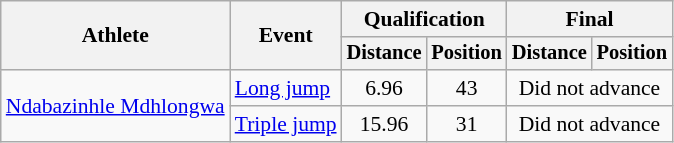<table class="wikitable" style="font-size:90%">
<tr>
<th rowspan="2">Athlete</th>
<th rowspan="2">Event</th>
<th colspan="2">Qualification</th>
<th colspan="2">Final</th>
</tr>
<tr style="font-size:95%">
<th>Distance</th>
<th>Position</th>
<th>Distance</th>
<th>Position</th>
</tr>
<tr align=center>
<td align=left rowspan=2><a href='#'>Ndabazinhle Mdhlongwa</a></td>
<td align=left><a href='#'>Long jump</a></td>
<td>6.96</td>
<td>43</td>
<td colspan=2>Did not advance</td>
</tr>
<tr align=center>
<td align=left><a href='#'>Triple jump</a></td>
<td>15.96</td>
<td>31</td>
<td colspan=2>Did not advance</td>
</tr>
</table>
